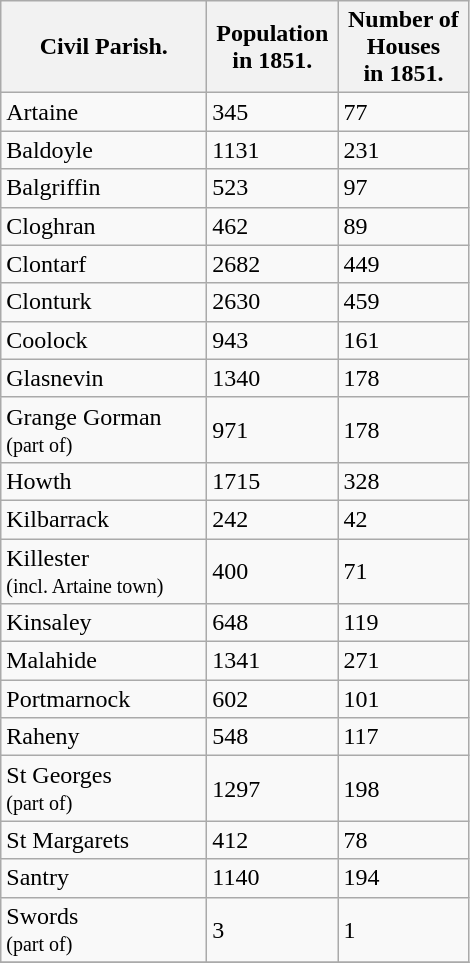<table class="wikitable">
<tr>
<th style="width:130px">Civil Parish.</th>
<th style="width:80px">Population<br> in 1851.</th>
<th style="width:80px">Number of Houses<br> in 1851.</th>
</tr>
<tr>
<td>Artaine</td>
<td>345</td>
<td>77</td>
</tr>
<tr>
<td>Baldoyle</td>
<td>1131</td>
<td>231</td>
</tr>
<tr>
<td>Balgriffin</td>
<td>523</td>
<td>97</td>
</tr>
<tr>
<td>Cloghran</td>
<td>462</td>
<td>89</td>
</tr>
<tr>
<td>Clontarf</td>
<td>2682</td>
<td>449</td>
</tr>
<tr>
<td>Clonturk</td>
<td>2630</td>
<td>459</td>
</tr>
<tr>
<td>Coolock</td>
<td>943</td>
<td>161</td>
</tr>
<tr>
<td>Glasnevin</td>
<td>1340</td>
<td>178</td>
</tr>
<tr>
<td>Grange Gorman<br><small>(part of)</small></td>
<td>971</td>
<td>178</td>
</tr>
<tr>
<td>Howth</td>
<td>1715</td>
<td>328</td>
</tr>
<tr>
<td>Kilbarrack</td>
<td>242</td>
<td>42</td>
</tr>
<tr>
<td>Killester<br><small>(incl. Artaine town)</small></td>
<td>400</td>
<td>71</td>
</tr>
<tr>
<td>Kinsaley</td>
<td>648</td>
<td>119</td>
</tr>
<tr>
<td>Malahide</td>
<td>1341</td>
<td>271</td>
</tr>
<tr>
<td>Portmarnock</td>
<td>602</td>
<td>101</td>
</tr>
<tr>
<td>Raheny</td>
<td>548</td>
<td>117</td>
</tr>
<tr>
<td>St Georges<br><small>(part of)</small></td>
<td>1297</td>
<td>198</td>
</tr>
<tr>
<td>St Margarets</td>
<td>412</td>
<td>78</td>
</tr>
<tr>
<td>Santry</td>
<td>1140</td>
<td>194</td>
</tr>
<tr>
<td>Swords<br><small>(part of)</small></td>
<td>3</td>
<td>1</td>
</tr>
<tr>
</tr>
</table>
